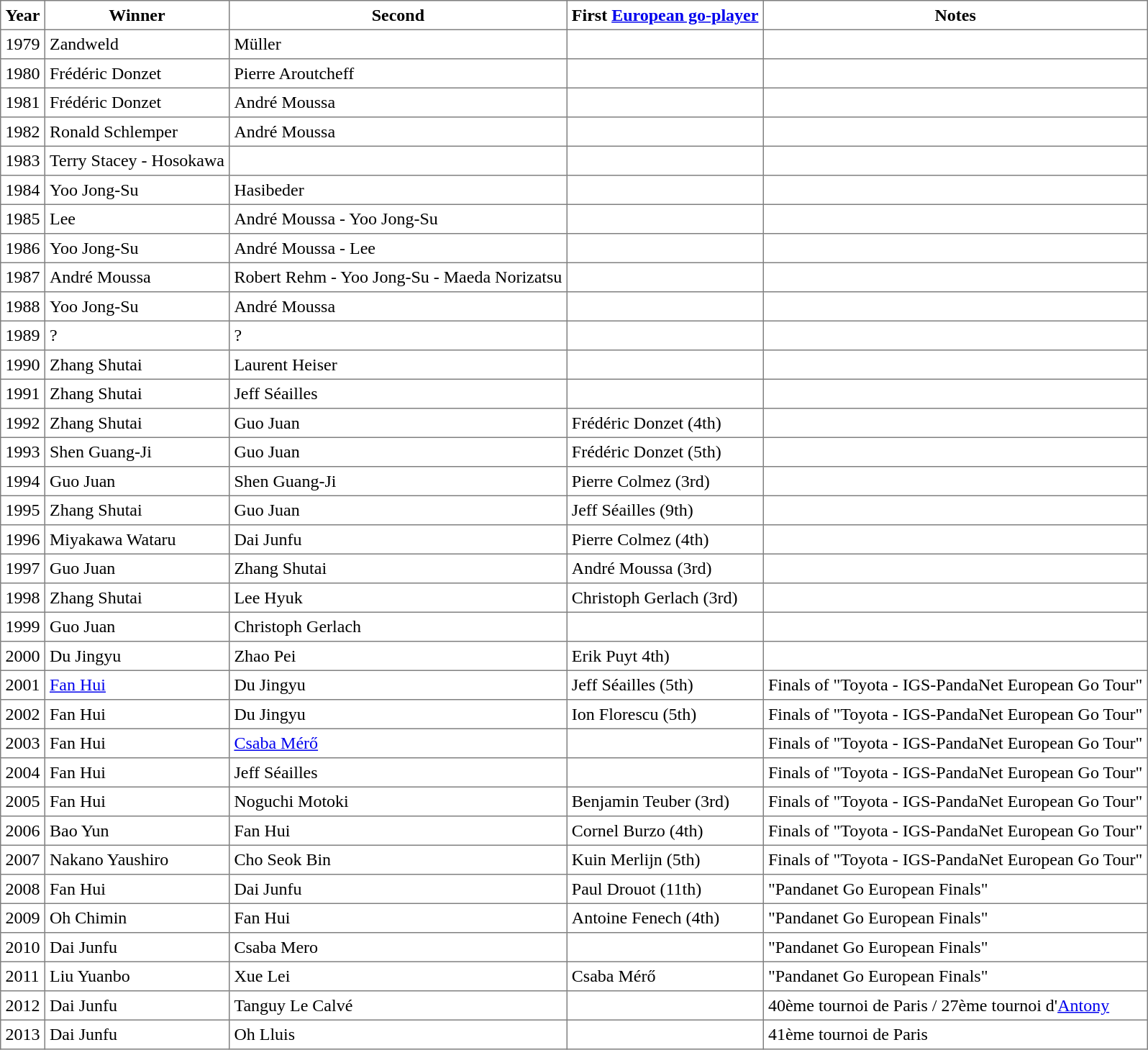<table class="toccolours" border="1" cellpadding="4" cellspacing="0" style="border-collapse: collapse; margin:0;">
<tr>
<th>Year</th>
<th>Winner</th>
<th>Second</th>
<th>First <a href='#'>European go-player</a></th>
<th>Notes</th>
</tr>
<tr valign="top">
<td>1979</td>
<td> Zandweld</td>
<td> Müller</td>
<td></td>
<td></td>
</tr>
<tr valign="top">
<td>1980</td>
<td> Frédéric Donzet</td>
<td> Pierre Aroutcheff</td>
<td></td>
<td></td>
</tr>
<tr valign="top">
<td>1981</td>
<td> Frédéric Donzet</td>
<td> André Moussa</td>
<td></td>
<td></td>
</tr>
<tr valign="top">
<td>1982</td>
<td> Ronald Schlemper</td>
<td> André Moussa</td>
<td></td>
<td></td>
</tr>
<tr valign="top">
<td>1983</td>
<td> Terry Stacey -  Hosokawa</td>
<td></td>
<td></td>
<td></td>
</tr>
<tr valign="top">
<td>1984</td>
<td> Yoo Jong-Su</td>
<td> Hasibeder</td>
<td></td>
<td></td>
</tr>
<tr valign="top">
<td>1985</td>
<td> Lee</td>
<td> André Moussa -  Yoo Jong-Su</td>
<td></td>
<td></td>
</tr>
<tr valign="top">
<td>1986</td>
<td> Yoo Jong-Su</td>
<td> André Moussa -  Lee</td>
<td></td>
<td></td>
</tr>
<tr valign="top">
<td>1987</td>
<td> André Moussa</td>
<td> Robert Rehm -  Yoo Jong-Su -  Maeda Norizatsu</td>
<td></td>
<td></td>
</tr>
<tr valign="top">
<td>1988</td>
<td> Yoo Jong-Su</td>
<td> André Moussa</td>
<td></td>
<td></td>
</tr>
<tr valign="top">
<td>1989</td>
<td>?</td>
<td>?</td>
<td></td>
<td></td>
</tr>
<tr valign="top">
<td>1990</td>
<td> Zhang Shutai</td>
<td> Laurent Heiser</td>
<td></td>
<td></td>
</tr>
<tr valign="top">
<td>1991</td>
<td> Zhang Shutai</td>
<td> Jeff Séailles</td>
<td></td>
<td></td>
</tr>
<tr valign="top">
<td>1992</td>
<td> Zhang Shutai</td>
<td> Guo Juan</td>
<td> Frédéric Donzet (4th)</td>
<td></td>
</tr>
<tr valign="top">
<td>1993</td>
<td> Shen Guang-Ji</td>
<td> Guo Juan</td>
<td> Frédéric Donzet (5th)</td>
<td></td>
</tr>
<tr valign="top">
<td>1994</td>
<td> Guo Juan</td>
<td> Shen Guang-Ji</td>
<td> Pierre Colmez (3rd)</td>
<td></td>
</tr>
<tr valign="top">
<td>1995</td>
<td> Zhang Shutai</td>
<td> Guo Juan</td>
<td> Jeff Séailles (9th)</td>
<td></td>
</tr>
<tr valign="top">
<td>1996</td>
<td> Miyakawa Wataru</td>
<td> Dai Junfu</td>
<td> Pierre Colmez (4th)</td>
<td></td>
</tr>
<tr valign="top">
<td>1997</td>
<td> Guo Juan</td>
<td> Zhang Shutai</td>
<td> André Moussa (3rd)</td>
<td></td>
</tr>
<tr valign="top">
<td>1998</td>
<td> Zhang Shutai</td>
<td> Lee Hyuk</td>
<td> Christoph Gerlach (3rd)</td>
<td></td>
</tr>
<tr valign="top">
<td>1999</td>
<td> Guo Juan</td>
<td> Christoph Gerlach</td>
<td></td>
<td></td>
</tr>
<tr valign="top">
<td>2000</td>
<td> Du Jingyu</td>
<td> Zhao Pei</td>
<td> Erik Puyt 4th)</td>
<td></td>
</tr>
<tr valign="top">
<td>2001</td>
<td> <a href='#'>Fan Hui</a></td>
<td> Du Jingyu</td>
<td> Jeff Séailles (5th)</td>
<td>Finals of "Toyota - IGS-PandaNet European Go Tour"</td>
</tr>
<tr valign="top">
<td>2002</td>
<td> Fan Hui</td>
<td> Du Jingyu</td>
<td> Ion Florescu (5th)</td>
<td>Finals of "Toyota - IGS-PandaNet European Go Tour"</td>
</tr>
<tr valign="top">
<td>2003</td>
<td> Fan Hui</td>
<td> <a href='#'>Csaba Mérő</a></td>
<td></td>
<td>Finals of "Toyota - IGS-PandaNet European Go Tour"</td>
</tr>
<tr valign="top">
<td>2004</td>
<td> Fan Hui</td>
<td> Jeff Séailles</td>
<td></td>
<td>Finals of "Toyota - IGS-PandaNet European Go Tour"</td>
</tr>
<tr valign="top">
<td>2005</td>
<td> Fan Hui</td>
<td> Noguchi Motoki</td>
<td> Benjamin Teuber (3rd)</td>
<td>Finals of "Toyota - IGS-PandaNet European Go Tour"</td>
</tr>
<tr valign="top">
<td>2006</td>
<td> Bao Yun</td>
<td> Fan Hui</td>
<td> Cornel Burzo (4th)</td>
<td>Finals of "Toyota - IGS-PandaNet European Go Tour"</td>
</tr>
<tr valign="top">
<td>2007</td>
<td> Nakano Yaushiro</td>
<td> Cho Seok Bin</td>
<td> Kuin Merlijn (5th)</td>
<td>Finals of "Toyota - IGS-PandaNet European Go Tour"</td>
</tr>
<tr valign="top">
<td>2008</td>
<td> Fan Hui</td>
<td> Dai Junfu</td>
<td> Paul Drouot (11th)</td>
<td>"Pandanet Go European Finals"</td>
</tr>
<tr valign="top">
<td>2009</td>
<td> Oh Chimin</td>
<td> Fan Hui</td>
<td> Antoine Fenech (4th)</td>
<td>"Pandanet Go European Finals"</td>
</tr>
<tr valign="top">
<td>2010</td>
<td> Dai Junfu</td>
<td> Csaba Mero</td>
<td></td>
<td>"Pandanet Go European Finals"</td>
</tr>
<tr valign="top">
<td>2011</td>
<td> Liu Yuanbo</td>
<td> Xue Lei</td>
<td> Csaba Mérő</td>
<td>"Pandanet Go European Finals"</td>
</tr>
<tr valign="top">
<td>2012</td>
<td> Dai Junfu</td>
<td> Tanguy Le Calvé</td>
<td></td>
<td>40ème tournoi de Paris / 27ème tournoi d'<a href='#'>Antony</a></td>
</tr>
<tr valign="top">
<td>2013</td>
<td> Dai Junfu</td>
<td> Oh Lluis</td>
<td></td>
<td>41ème tournoi de Paris</td>
</tr>
</table>
